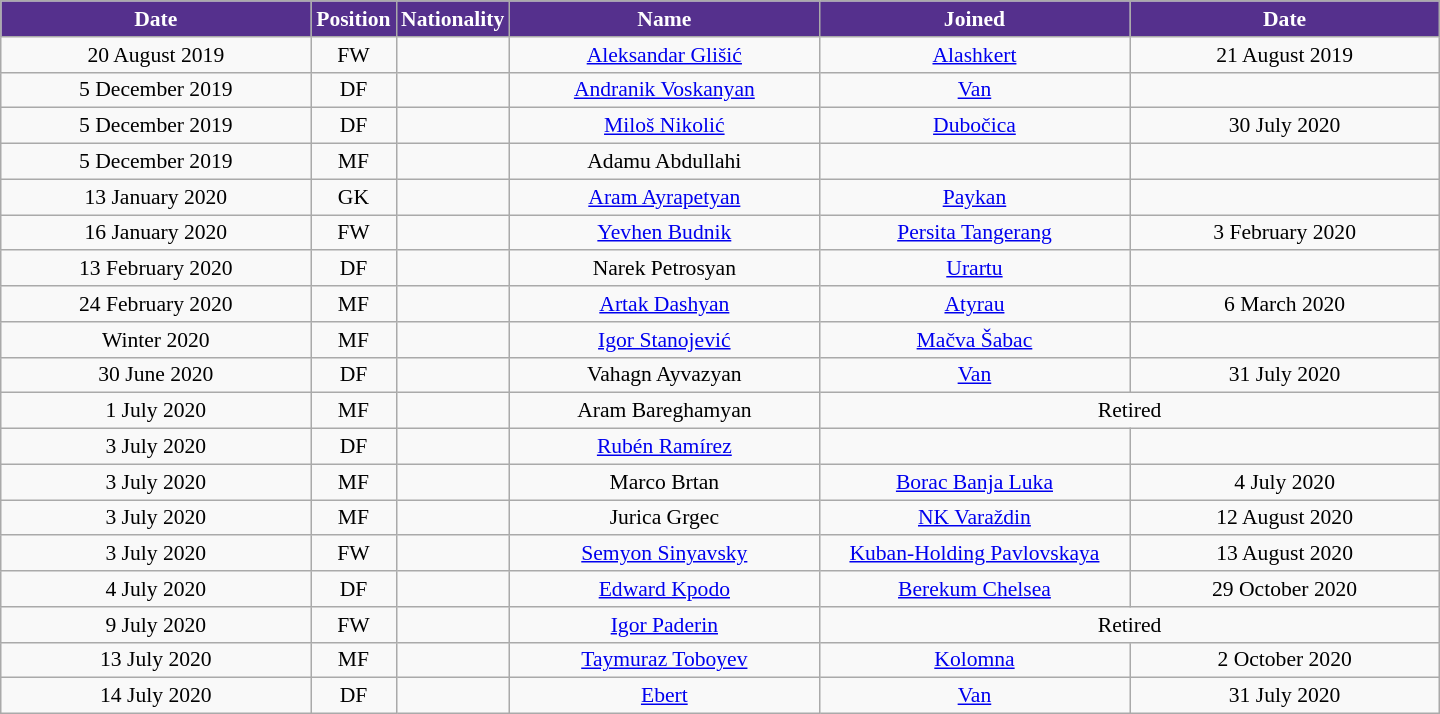<table class="wikitable"  style="text-align:center; font-size:90%; ">
<tr>
<th style="background:#55308D; color:white; width:200px;">Date</th>
<th style="background:#55308D; color:white; width:50px;">Position</th>
<th style="background:#55308D; color:white; width:50px;">Nationality</th>
<th style="background:#55308D; color:white; width:200px;">Name</th>
<th style="background:#55308D; color:white; width:200px;">Joined</th>
<th style="background:#55308D; color:white; width:200px;">Date</th>
</tr>
<tr>
<td>20 August 2019</td>
<td>FW</td>
<td></td>
<td><a href='#'>Aleksandar Glišić</a></td>
<td><a href='#'>Alashkert</a></td>
<td>21 August 2019</td>
</tr>
<tr>
<td>5 December 2019</td>
<td>DF</td>
<td></td>
<td><a href='#'>Andranik Voskanyan</a></td>
<td><a href='#'>Van</a></td>
<td></td>
</tr>
<tr>
<td>5 December 2019</td>
<td>DF</td>
<td></td>
<td><a href='#'>Miloš Nikolić</a></td>
<td><a href='#'>Dubočica</a></td>
<td>30 July 2020</td>
</tr>
<tr>
<td>5 December 2019</td>
<td>MF</td>
<td></td>
<td>Adamu Abdullahi</td>
<td></td>
<td></td>
</tr>
<tr>
<td>13 January 2020</td>
<td>GK</td>
<td></td>
<td><a href='#'>Aram Ayrapetyan</a></td>
<td><a href='#'>Paykan</a></td>
<td></td>
</tr>
<tr>
<td>16 January 2020</td>
<td>FW</td>
<td></td>
<td><a href='#'>Yevhen Budnik</a></td>
<td><a href='#'>Persita Tangerang</a></td>
<td>3 February 2020</td>
</tr>
<tr>
<td>13 February 2020</td>
<td>DF</td>
<td></td>
<td>Narek Petrosyan</td>
<td><a href='#'>Urartu</a></td>
<td></td>
</tr>
<tr>
<td>24 February 2020</td>
<td>MF</td>
<td></td>
<td><a href='#'>Artak Dashyan</a></td>
<td><a href='#'>Atyrau</a></td>
<td>6 March 2020</td>
</tr>
<tr>
<td>Winter 2020</td>
<td>MF</td>
<td></td>
<td><a href='#'>Igor Stanojević</a></td>
<td><a href='#'>Mačva Šabac</a></td>
<td></td>
</tr>
<tr>
<td>30 June 2020</td>
<td>DF</td>
<td></td>
<td>Vahagn Ayvazyan</td>
<td><a href='#'>Van</a></td>
<td>31 July 2020</td>
</tr>
<tr>
<td>1 July 2020</td>
<td>MF</td>
<td></td>
<td>Aram Bareghamyan</td>
<td colspan="2">Retired</td>
</tr>
<tr>
<td>3 July 2020</td>
<td>DF</td>
<td></td>
<td><a href='#'>Rubén Ramírez</a></td>
<td></td>
<td></td>
</tr>
<tr>
<td>3 July 2020</td>
<td>MF</td>
<td></td>
<td>Marco Brtan</td>
<td><a href='#'>Borac Banja Luka</a></td>
<td>4 July 2020</td>
</tr>
<tr>
<td>3 July 2020</td>
<td>MF</td>
<td></td>
<td>Jurica Grgec</td>
<td><a href='#'>NK Varaždin</a></td>
<td>12 August 2020</td>
</tr>
<tr>
<td>3 July 2020</td>
<td>FW</td>
<td></td>
<td><a href='#'>Semyon Sinyavsky</a></td>
<td><a href='#'>Kuban-Holding Pavlovskaya</a></td>
<td>13 August 2020</td>
</tr>
<tr>
<td>4 July 2020</td>
<td>DF</td>
<td></td>
<td><a href='#'>Edward Kpodo</a></td>
<td><a href='#'>Berekum Chelsea</a></td>
<td>29 October 2020</td>
</tr>
<tr>
<td>9 July 2020</td>
<td>FW</td>
<td></td>
<td><a href='#'>Igor Paderin</a></td>
<td colspan="2">Retired</td>
</tr>
<tr>
<td>13 July 2020</td>
<td>MF</td>
<td></td>
<td><a href='#'>Taymuraz Toboyev</a></td>
<td><a href='#'>Kolomna</a></td>
<td>2 October 2020</td>
</tr>
<tr>
<td>14 July 2020</td>
<td>DF</td>
<td></td>
<td><a href='#'>Ebert</a></td>
<td><a href='#'>Van</a></td>
<td>31 July 2020</td>
</tr>
</table>
